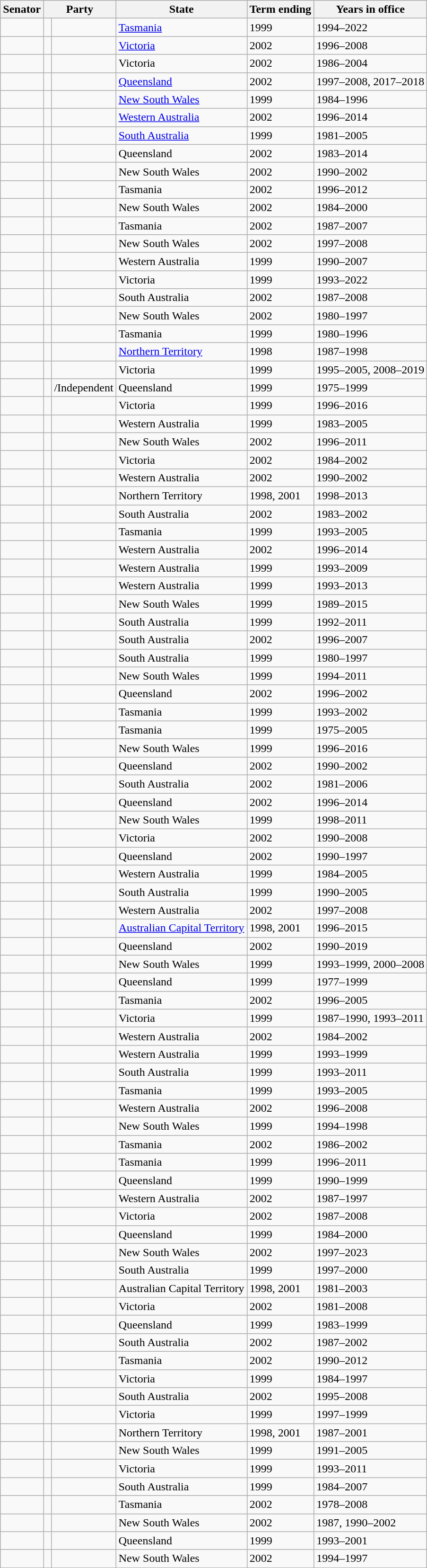<table class="wikitable sortable">
<tr>
<th>Senator</th>
<th colspan=2>Party</th>
<th>State</th>
<th>Term ending</th>
<th>Years in office</th>
</tr>
<tr>
<td></td>
<td> </td>
<td></td>
<td><a href='#'>Tasmania</a></td>
<td>1999</td>
<td>1994–2022</td>
</tr>
<tr>
<td></td>
<td> </td>
<td></td>
<td><a href='#'>Victoria</a></td>
<td>2002</td>
<td>1996–2008</td>
</tr>
<tr>
<td></td>
<td> </td>
<td></td>
<td>Victoria</td>
<td>2002</td>
<td>1986–2004</td>
</tr>
<tr>
<td> </td>
<td> </td>
<td></td>
<td><a href='#'>Queensland</a></td>
<td>2002</td>
<td>1997–2008, 2017–2018</td>
</tr>
<tr>
<td> </td>
<td> </td>
<td></td>
<td><a href='#'>New South Wales</a></td>
<td>1999</td>
<td>1984–1996</td>
</tr>
<tr>
<td></td>
<td> </td>
<td></td>
<td><a href='#'>Western Australia</a></td>
<td>2002</td>
<td>1996–2014</td>
</tr>
<tr>
<td></td>
<td> </td>
<td></td>
<td><a href='#'>South Australia</a></td>
<td>1999</td>
<td>1981–2005</td>
</tr>
<tr>
<td></td>
<td> </td>
<td></td>
<td>Queensland</td>
<td>2002</td>
<td>1983–2014</td>
</tr>
<tr>
<td></td>
<td> </td>
<td></td>
<td>New South Wales</td>
<td>2002</td>
<td>1990–2002</td>
</tr>
<tr>
<td></td>
<td> </td>
<td></td>
<td>Tasmania</td>
<td>2002</td>
<td>1996–2012</td>
</tr>
<tr>
<td></td>
<td> </td>
<td></td>
<td>New South Wales</td>
<td>2002</td>
<td>1984–2000</td>
</tr>
<tr>
<td></td>
<td> </td>
<td></td>
<td>Tasmania</td>
<td>2002</td>
<td>1987–2007</td>
</tr>
<tr>
<td> </td>
<td> </td>
<td></td>
<td>New South Wales</td>
<td>2002</td>
<td>1997–2008</td>
</tr>
<tr>
<td></td>
<td> </td>
<td></td>
<td>Western Australia</td>
<td>1999</td>
<td>1990–2007</td>
</tr>
<tr>
<td></td>
<td> </td>
<td></td>
<td>Victoria</td>
<td>1999</td>
<td>1993–2022</td>
</tr>
<tr>
<td></td>
<td> </td>
<td></td>
<td>South Australia</td>
<td>2002</td>
<td>1987–2008</td>
</tr>
<tr>
<td> </td>
<td> </td>
<td></td>
<td>New South Wales</td>
<td>2002</td>
<td>1980–1997</td>
</tr>
<tr>
<td> </td>
<td> </td>
<td></td>
<td>Tasmania</td>
<td>1999</td>
<td>1980–1996</td>
</tr>
<tr>
<td> </td>
<td> </td>
<td></td>
<td><a href='#'>Northern Territory</a></td>
<td>1998 </td>
<td>1987–1998</td>
</tr>
<tr>
<td></td>
<td> </td>
<td></td>
<td>Victoria</td>
<td>1999</td>
<td>1995–2005, 2008–2019</td>
</tr>
<tr>
<td> </td>
<td> </td>
<td>/Independent</td>
<td>Queensland</td>
<td>1999</td>
<td>1975–1999</td>
</tr>
<tr>
<td></td>
<td> </td>
<td></td>
<td>Victoria</td>
<td>1999</td>
<td>1996–2016</td>
</tr>
<tr>
<td></td>
<td> </td>
<td></td>
<td>Western Australia</td>
<td>1999</td>
<td>1983–2005</td>
</tr>
<tr>
<td></td>
<td> </td>
<td></td>
<td>New South Wales</td>
<td>2002</td>
<td>1996–2011</td>
</tr>
<tr>
<td></td>
<td> </td>
<td></td>
<td>Victoria</td>
<td>2002</td>
<td>1984–2002</td>
</tr>
<tr>
<td></td>
<td> </td>
<td></td>
<td>Western Australia</td>
<td>2002</td>
<td>1990–2002</td>
</tr>
<tr>
<td> </td>
<td> </td>
<td></td>
<td>Northern Territory</td>
<td>1998, 2001 </td>
<td>1998–2013</td>
</tr>
<tr>
<td></td>
<td> </td>
<td></td>
<td>South Australia</td>
<td>2002</td>
<td>1983–2002</td>
</tr>
<tr>
<td></td>
<td> </td>
<td></td>
<td>Tasmania</td>
<td>1999</td>
<td>1993–2005</td>
</tr>
<tr>
<td></td>
<td> </td>
<td></td>
<td>Western Australia</td>
<td>2002</td>
<td>1996–2014</td>
</tr>
<tr>
<td></td>
<td> </td>
<td></td>
<td>Western Australia</td>
<td>1999</td>
<td>1993–2009</td>
</tr>
<tr>
<td></td>
<td> </td>
<td></td>
<td>Western Australia</td>
<td>1999</td>
<td>1993–2013</td>
</tr>
<tr>
<td></td>
<td> </td>
<td></td>
<td>New South Wales</td>
<td>1999</td>
<td>1989–2015</td>
</tr>
<tr>
<td></td>
<td> </td>
<td></td>
<td>South Australia</td>
<td>1999</td>
<td>1992–2011</td>
</tr>
<tr>
<td> </td>
<td> </td>
<td></td>
<td>South Australia</td>
<td>2002</td>
<td>1996–2007</td>
</tr>
<tr>
<td> </td>
<td> </td>
<td></td>
<td>South Australia</td>
<td>1999</td>
<td>1980–1997</td>
</tr>
<tr>
<td></td>
<td> </td>
<td></td>
<td>New South Wales</td>
<td>1999</td>
<td>1994–2011</td>
</tr>
<tr>
<td></td>
<td> </td>
<td></td>
<td>Queensland</td>
<td>2002</td>
<td>1996–2002</td>
</tr>
<tr>
<td></td>
<td> </td>
<td></td>
<td>Tasmania</td>
<td>1999</td>
<td>1993–2002</td>
</tr>
<tr>
<td> </td>
<td> </td>
<td></td>
<td>Tasmania</td>
<td>1999</td>
<td>1975–2005</td>
</tr>
<tr>
<td> </td>
<td> </td>
<td></td>
<td>New South Wales</td>
<td>1999</td>
<td>1996–2016</td>
</tr>
<tr>
<td></td>
<td> </td>
<td></td>
<td>Queensland</td>
<td>2002</td>
<td>1990–2002</td>
</tr>
<tr>
<td></td>
<td> </td>
<td></td>
<td>South Australia</td>
<td>2002</td>
<td>1981–2006</td>
</tr>
<tr>
<td></td>
<td> </td>
<td></td>
<td>Queensland</td>
<td>2002</td>
<td>1996–2014</td>
</tr>
<tr>
<td> </td>
<td> </td>
<td></td>
<td>New South Wales</td>
<td>1999</td>
<td>1998–2011</td>
</tr>
<tr>
<td></td>
<td> </td>
<td></td>
<td>Victoria</td>
<td>2002</td>
<td>1990–2008</td>
</tr>
<tr>
<td> </td>
<td> </td>
<td></td>
<td>Queensland</td>
<td>2002</td>
<td>1990–1997</td>
</tr>
<tr>
<td></td>
<td> </td>
<td></td>
<td>Western Australia</td>
<td>1999</td>
<td>1984–2005</td>
</tr>
<tr>
<td></td>
<td> </td>
<td></td>
<td>South Australia</td>
<td>1999</td>
<td>1990–2005</td>
</tr>
<tr>
<td> </td>
<td> </td>
<td></td>
<td>Western Australia</td>
<td>2002</td>
<td>1997–2008</td>
</tr>
<tr>
<td></td>
<td> </td>
<td></td>
<td><a href='#'>Australian Capital Territory</a></td>
<td>1998, 2001 </td>
<td>1996–2015</td>
</tr>
<tr>
<td></td>
<td> </td>
<td></td>
<td>Queensland</td>
<td>2002</td>
<td>1990–2019</td>
</tr>
<tr>
<td></td>
<td> </td>
<td></td>
<td>New South Wales</td>
<td>1999</td>
<td>1993–1999, 2000–2008</td>
</tr>
<tr>
<td></td>
<td> </td>
<td></td>
<td>Queensland</td>
<td>1999</td>
<td>1977–1999</td>
</tr>
<tr>
<td></td>
<td> </td>
<td></td>
<td>Tasmania</td>
<td>2002</td>
<td>1996–2005</td>
</tr>
<tr>
<td></td>
<td> </td>
<td></td>
<td>Victoria</td>
<td>1999</td>
<td>1987–1990, 1993–2011</td>
</tr>
<tr>
<td></td>
<td> </td>
<td></td>
<td>Western Australia</td>
<td>2002</td>
<td>1984–2002</td>
</tr>
<tr>
<td></td>
<td> </td>
<td></td>
<td>Western Australia</td>
<td>1999</td>
<td>1993–1999</td>
</tr>
<tr>
<td></td>
<td> </td>
<td></td>
<td>South Australia</td>
<td>1999</td>
<td>1993–2011</td>
</tr>
<tr>
<td></td>
<td> </td>
<td></td>
<td>Tasmania</td>
<td>1999</td>
<td>1993–2005</td>
</tr>
<tr>
<td></td>
<td> </td>
<td></td>
<td>Western Australia</td>
<td>2002</td>
<td>1996–2008</td>
</tr>
<tr>
<td> </td>
<td> </td>
<td></td>
<td>New South Wales</td>
<td>1999</td>
<td>1994–1998</td>
</tr>
<tr>
<td></td>
<td> </td>
<td></td>
<td>Tasmania</td>
<td>2002</td>
<td>1986–2002</td>
</tr>
<tr>
<td> </td>
<td> </td>
<td></td>
<td>Tasmania</td>
<td>1999</td>
<td>1996–2011</td>
</tr>
<tr>
<td></td>
<td> </td>
<td></td>
<td>Queensland</td>
<td>1999</td>
<td>1990–1999</td>
</tr>
<tr>
<td> </td>
<td> </td>
<td></td>
<td>Western Australia</td>
<td>2002</td>
<td>1987–1997</td>
</tr>
<tr>
<td></td>
<td> </td>
<td></td>
<td>Victoria</td>
<td>2002</td>
<td>1987–2008</td>
</tr>
<tr>
<td></td>
<td> </td>
<td></td>
<td>Queensland</td>
<td>1999</td>
<td>1984–2000</td>
</tr>
<tr>
<td> </td>
<td> </td>
<td></td>
<td>New South Wales</td>
<td>2002</td>
<td>1997–2023</td>
</tr>
<tr>
<td> </td>
<td> </td>
<td></td>
<td>South Australia</td>
<td>1999</td>
<td>1997–2000</td>
</tr>
<tr>
<td></td>
<td> </td>
<td></td>
<td>Australian Capital Territory</td>
<td>1998, 2001 </td>
<td>1981–2003</td>
</tr>
<tr>
<td></td>
<td> </td>
<td></td>
<td>Victoria</td>
<td>2002</td>
<td>1981–2008</td>
</tr>
<tr>
<td></td>
<td> </td>
<td></td>
<td>Queensland</td>
<td>1999</td>
<td>1983–1999</td>
</tr>
<tr>
<td></td>
<td> </td>
<td></td>
<td>South Australia</td>
<td>2002</td>
<td>1987–2002</td>
</tr>
<tr>
<td></td>
<td> </td>
<td></td>
<td>Tasmania</td>
<td>2002</td>
<td>1990–2012</td>
</tr>
<tr>
<td> </td>
<td> </td>
<td></td>
<td>Victoria</td>
<td>1999</td>
<td>1984–1997</td>
</tr>
<tr>
<td></td>
<td> </td>
<td></td>
<td>South Australia</td>
<td>2002</td>
<td>1995–2008</td>
</tr>
<tr>
<td> </td>
<td> </td>
<td></td>
<td>Victoria</td>
<td>1999</td>
<td>1997–1999</td>
</tr>
<tr>
<td></td>
<td> </td>
<td></td>
<td>Northern Territory</td>
<td>1998, 2001 </td>
<td>1987–2001</td>
</tr>
<tr>
<td></td>
<td> </td>
<td></td>
<td>New South Wales</td>
<td>1999</td>
<td>1991–2005</td>
</tr>
<tr>
<td></td>
<td> </td>
<td></td>
<td>Victoria</td>
<td>1999</td>
<td>1993–2011</td>
</tr>
<tr>
<td></td>
<td> </td>
<td></td>
<td>South Australia</td>
<td>1999</td>
<td>1984–2007</td>
</tr>
<tr>
<td></td>
<td> </td>
<td></td>
<td>Tasmania</td>
<td>2002</td>
<td>1978–2008</td>
</tr>
<tr>
<td></td>
<td> </td>
<td></td>
<td>New South Wales</td>
<td>2002</td>
<td>1987, 1990–2002</td>
</tr>
<tr>
<td></td>
<td> </td>
<td></td>
<td>Queensland</td>
<td>1999</td>
<td>1993–2001</td>
</tr>
<tr>
<td> </td>
<td> </td>
<td></td>
<td>New South Wales</td>
<td>2002</td>
<td>1994–1997</td>
</tr>
</table>
